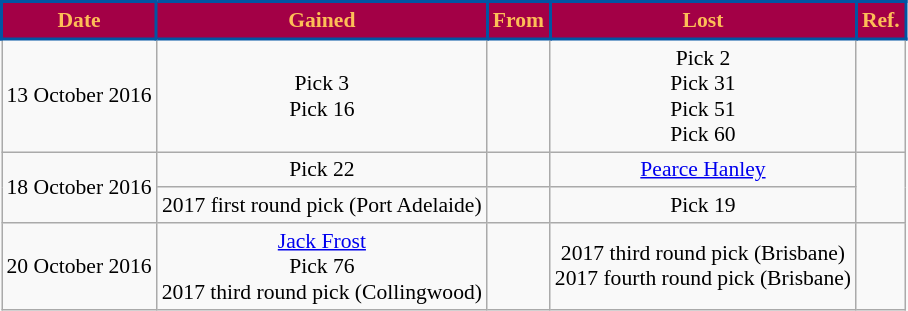<table class="wikitable" style="font-size:90%; text-align:center;">
<tr style="background:#a30046; color: #fdbe57;">
<td style="border: solid #0055a3 2px"><strong>Date</strong></td>
<td style="border: solid #0055a3 2px"><strong>Gained</strong></td>
<td style="border: solid #0055a3 2px"><strong>From</strong></td>
<td style="border: solid #0055a3 2px"><strong>Lost</strong></td>
<td style="border: solid #0055a3 2px"><strong>Ref.</strong></td>
</tr>
<tr>
<td>13 October 2016</td>
<td>Pick 3<br>Pick 16</td>
<td></td>
<td>Pick 2<br>Pick 31<br>Pick 51<br>Pick 60</td>
<td></td>
</tr>
<tr>
<td rowspan=2>18 October 2016</td>
<td>Pick 22</td>
<td></td>
<td><a href='#'>Pearce Hanley</a></td>
<td rowspan=2></td>
</tr>
<tr>
<td>2017 first round pick (Port Adelaide)</td>
<td></td>
<td>Pick 19</td>
</tr>
<tr>
<td>20 October 2016</td>
<td><a href='#'>Jack Frost</a><br>Pick 76<br>2017 third round pick (Collingwood)</td>
<td></td>
<td>2017 third round pick (Brisbane)<br>2017 fourth round pick (Brisbane)</td>
<td></td>
</tr>
</table>
